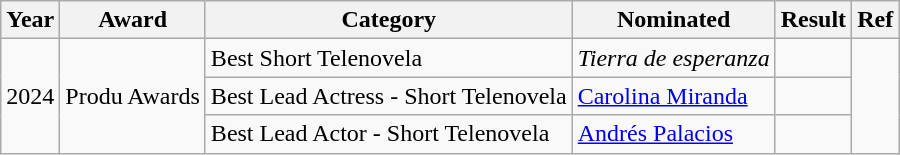<table class="wikitable plainrowheaders">
<tr>
<th scope="col">Year</th>
<th scope="col">Award</th>
<th scope="col">Category</th>
<th scope="col">Nominated</th>
<th scope="col">Result</th>
<th scope="col">Ref</th>
</tr>
<tr>
<td rowspan=3>2024</td>
<td rowspan=3>Produ Awards</td>
<td>Best Short Telenovela</td>
<td><em>Tierra de esperanza</em></td>
<td></td>
<td align="center" rowspan=3></td>
</tr>
<tr>
<td>Best Lead Actress - Short Telenovela</td>
<td><a href='#'>Carolina Miranda</a></td>
<td></td>
</tr>
<tr>
<td>Best Lead Actor - Short Telenovela</td>
<td><a href='#'>Andrés Palacios</a></td>
<td></td>
</tr>
</table>
